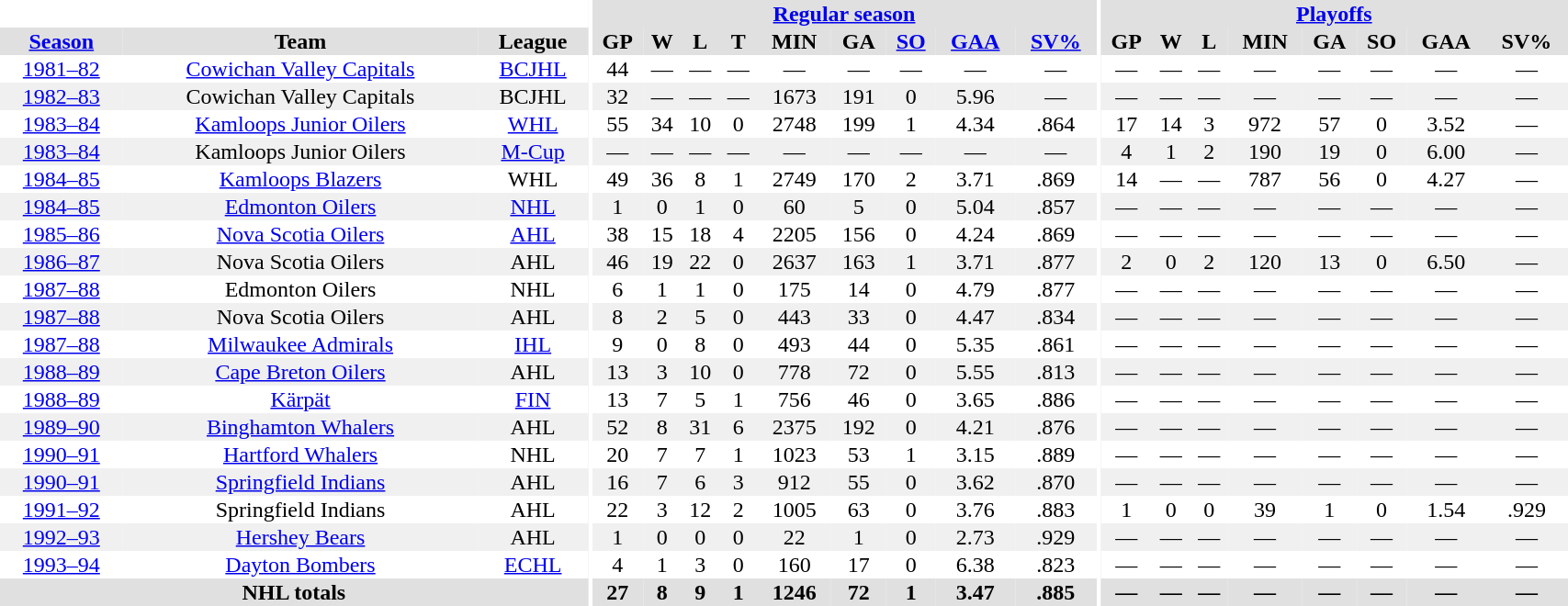<table border="0" cellpadding="1" cellspacing="0" style="width:90%; text-align:center;">
<tr bgcolor="#e0e0e0">
<th colspan="3" bgcolor="#ffffff"></th>
<th rowspan="99" bgcolor="#ffffff"></th>
<th colspan="9" bgcolor="#e0e0e0"><a href='#'>Regular season</a></th>
<th rowspan="99" bgcolor="#ffffff"></th>
<th colspan="8" bgcolor="#e0e0e0"><a href='#'>Playoffs</a></th>
</tr>
<tr bgcolor="#e0e0e0">
<th><a href='#'>Season</a></th>
<th>Team</th>
<th>League</th>
<th>GP</th>
<th>W</th>
<th>L</th>
<th>T</th>
<th>MIN</th>
<th>GA</th>
<th><a href='#'>SO</a></th>
<th><a href='#'>GAA</a></th>
<th><a href='#'>SV%</a></th>
<th>GP</th>
<th>W</th>
<th>L</th>
<th>MIN</th>
<th>GA</th>
<th>SO</th>
<th>GAA</th>
<th>SV%</th>
</tr>
<tr>
<td><a href='#'>1981–82</a></td>
<td><a href='#'>Cowichan Valley Capitals</a></td>
<td><a href='#'>BCJHL</a></td>
<td>44</td>
<td>—</td>
<td>—</td>
<td>—</td>
<td>—</td>
<td>—</td>
<td>—</td>
<td>—</td>
<td>—</td>
<td>—</td>
<td>—</td>
<td>—</td>
<td>—</td>
<td>—</td>
<td>—</td>
<td>—</td>
<td>—</td>
</tr>
<tr bgcolor="#f0f0f0">
<td><a href='#'>1982–83</a></td>
<td>Cowichan Valley Capitals</td>
<td>BCJHL</td>
<td>32</td>
<td>—</td>
<td>—</td>
<td>—</td>
<td>1673</td>
<td>191</td>
<td>0</td>
<td>5.96</td>
<td>—</td>
<td>—</td>
<td>—</td>
<td>—</td>
<td>—</td>
<td>—</td>
<td>—</td>
<td>—</td>
<td>—</td>
</tr>
<tr>
<td><a href='#'>1983–84</a></td>
<td><a href='#'>Kamloops Junior Oilers</a></td>
<td><a href='#'>WHL</a></td>
<td>55</td>
<td>34</td>
<td>10</td>
<td>0</td>
<td>2748</td>
<td>199</td>
<td>1</td>
<td>4.34</td>
<td>.864</td>
<td>17</td>
<td>14</td>
<td>3</td>
<td>972</td>
<td>57</td>
<td>0</td>
<td>3.52</td>
<td>—</td>
</tr>
<tr bgcolor="#f0f0f0">
<td><a href='#'>1983–84</a></td>
<td>Kamloops Junior Oilers</td>
<td><a href='#'>M-Cup</a></td>
<td>—</td>
<td>—</td>
<td>—</td>
<td>—</td>
<td>—</td>
<td>—</td>
<td>—</td>
<td>—</td>
<td>—</td>
<td>4</td>
<td>1</td>
<td>2</td>
<td>190</td>
<td>19</td>
<td>0</td>
<td>6.00</td>
<td>—</td>
</tr>
<tr>
<td><a href='#'>1984–85</a></td>
<td><a href='#'>Kamloops Blazers</a></td>
<td>WHL</td>
<td>49</td>
<td>36</td>
<td>8</td>
<td>1</td>
<td>2749</td>
<td>170</td>
<td>2</td>
<td>3.71</td>
<td>.869</td>
<td>14</td>
<td>—</td>
<td>—</td>
<td>787</td>
<td>56</td>
<td>0</td>
<td>4.27</td>
<td>—</td>
</tr>
<tr bgcolor="#f0f0f0">
<td><a href='#'>1984–85</a></td>
<td><a href='#'>Edmonton Oilers</a></td>
<td><a href='#'>NHL</a></td>
<td>1</td>
<td>0</td>
<td>1</td>
<td>0</td>
<td>60</td>
<td>5</td>
<td>0</td>
<td>5.04</td>
<td>.857</td>
<td>—</td>
<td>—</td>
<td>—</td>
<td>—</td>
<td>—</td>
<td>—</td>
<td>—</td>
<td>—</td>
</tr>
<tr>
<td><a href='#'>1985–86</a></td>
<td><a href='#'>Nova Scotia Oilers</a></td>
<td><a href='#'>AHL</a></td>
<td>38</td>
<td>15</td>
<td>18</td>
<td>4</td>
<td>2205</td>
<td>156</td>
<td>0</td>
<td>4.24</td>
<td>.869</td>
<td>—</td>
<td>—</td>
<td>—</td>
<td>—</td>
<td>—</td>
<td>—</td>
<td>—</td>
<td>—</td>
</tr>
<tr bgcolor="#f0f0f0">
<td><a href='#'>1986–87</a></td>
<td>Nova Scotia Oilers</td>
<td>AHL</td>
<td>46</td>
<td>19</td>
<td>22</td>
<td>0</td>
<td>2637</td>
<td>163</td>
<td>1</td>
<td>3.71</td>
<td>.877</td>
<td>2</td>
<td>0</td>
<td>2</td>
<td>120</td>
<td>13</td>
<td>0</td>
<td>6.50</td>
<td>—</td>
</tr>
<tr>
<td><a href='#'>1987–88</a></td>
<td>Edmonton Oilers</td>
<td>NHL</td>
<td>6</td>
<td>1</td>
<td>1</td>
<td>0</td>
<td>175</td>
<td>14</td>
<td>0</td>
<td>4.79</td>
<td>.877</td>
<td>—</td>
<td>—</td>
<td>—</td>
<td>—</td>
<td>—</td>
<td>—</td>
<td>—</td>
<td>—</td>
</tr>
<tr bgcolor="#f0f0f0">
<td><a href='#'>1987–88</a></td>
<td>Nova Scotia Oilers</td>
<td>AHL</td>
<td>8</td>
<td>2</td>
<td>5</td>
<td>0</td>
<td>443</td>
<td>33</td>
<td>0</td>
<td>4.47</td>
<td>.834</td>
<td>—</td>
<td>—</td>
<td>—</td>
<td>—</td>
<td>—</td>
<td>—</td>
<td>—</td>
<td>—</td>
</tr>
<tr>
<td><a href='#'>1987–88</a></td>
<td><a href='#'>Milwaukee Admirals</a></td>
<td><a href='#'>IHL</a></td>
<td>9</td>
<td>0</td>
<td>8</td>
<td>0</td>
<td>493</td>
<td>44</td>
<td>0</td>
<td>5.35</td>
<td>.861</td>
<td>—</td>
<td>—</td>
<td>—</td>
<td>—</td>
<td>—</td>
<td>—</td>
<td>—</td>
<td>—</td>
</tr>
<tr bgcolor="#f0f0f0">
<td><a href='#'>1988–89</a></td>
<td><a href='#'>Cape Breton Oilers</a></td>
<td>AHL</td>
<td>13</td>
<td>3</td>
<td>10</td>
<td>0</td>
<td>778</td>
<td>72</td>
<td>0</td>
<td>5.55</td>
<td>.813</td>
<td>—</td>
<td>—</td>
<td>—</td>
<td>—</td>
<td>—</td>
<td>—</td>
<td>—</td>
<td>—</td>
</tr>
<tr>
<td><a href='#'>1988–89</a></td>
<td><a href='#'>Kärpät</a></td>
<td><a href='#'>FIN</a></td>
<td>13</td>
<td>7</td>
<td>5</td>
<td>1</td>
<td>756</td>
<td>46</td>
<td>0</td>
<td>3.65</td>
<td>.886</td>
<td>—</td>
<td>—</td>
<td>—</td>
<td>—</td>
<td>—</td>
<td>—</td>
<td>—</td>
<td>—</td>
</tr>
<tr bgcolor="#f0f0f0">
<td><a href='#'>1989–90</a></td>
<td><a href='#'>Binghamton Whalers</a></td>
<td>AHL</td>
<td>52</td>
<td>8</td>
<td>31</td>
<td>6</td>
<td>2375</td>
<td>192</td>
<td>0</td>
<td>4.21</td>
<td>.876</td>
<td>—</td>
<td>—</td>
<td>—</td>
<td>—</td>
<td>—</td>
<td>—</td>
<td>—</td>
<td>—</td>
</tr>
<tr>
<td><a href='#'>1990–91</a></td>
<td><a href='#'>Hartford Whalers</a></td>
<td>NHL</td>
<td>20</td>
<td>7</td>
<td>7</td>
<td>1</td>
<td>1023</td>
<td>53</td>
<td>1</td>
<td>3.15</td>
<td>.889</td>
<td>—</td>
<td>—</td>
<td>—</td>
<td>—</td>
<td>—</td>
<td>—</td>
<td>—</td>
<td>—</td>
</tr>
<tr bgcolor="#f0f0f0">
<td><a href='#'>1990–91</a></td>
<td><a href='#'>Springfield Indians</a></td>
<td>AHL</td>
<td>16</td>
<td>7</td>
<td>6</td>
<td>3</td>
<td>912</td>
<td>55</td>
<td>0</td>
<td>3.62</td>
<td>.870</td>
<td>—</td>
<td>—</td>
<td>—</td>
<td>—</td>
<td>—</td>
<td>—</td>
<td>—</td>
<td>—</td>
</tr>
<tr>
<td><a href='#'>1991–92</a></td>
<td>Springfield Indians</td>
<td>AHL</td>
<td>22</td>
<td>3</td>
<td>12</td>
<td>2</td>
<td>1005</td>
<td>63</td>
<td>0</td>
<td>3.76</td>
<td>.883</td>
<td>1</td>
<td>0</td>
<td>0</td>
<td>39</td>
<td>1</td>
<td>0</td>
<td>1.54</td>
<td>.929</td>
</tr>
<tr bgcolor="#f0f0f0">
<td><a href='#'>1992–93</a></td>
<td><a href='#'>Hershey Bears</a></td>
<td>AHL</td>
<td>1</td>
<td>0</td>
<td>0</td>
<td>0</td>
<td>22</td>
<td>1</td>
<td>0</td>
<td>2.73</td>
<td>.929</td>
<td>—</td>
<td>—</td>
<td>—</td>
<td>—</td>
<td>—</td>
<td>—</td>
<td>—</td>
<td>—</td>
</tr>
<tr>
<td><a href='#'>1993–94</a></td>
<td><a href='#'>Dayton Bombers</a></td>
<td><a href='#'>ECHL</a></td>
<td>4</td>
<td>1</td>
<td>3</td>
<td>0</td>
<td>160</td>
<td>17</td>
<td>0</td>
<td>6.38</td>
<td>.823</td>
<td>—</td>
<td>—</td>
<td>—</td>
<td>—</td>
<td>—</td>
<td>—</td>
<td>—</td>
<td>—</td>
</tr>
<tr bgcolor="#e0e0e0">
<th colspan=3>NHL totals</th>
<th>27</th>
<th>8</th>
<th>9</th>
<th>1</th>
<th>1246</th>
<th>72</th>
<th>1</th>
<th>3.47</th>
<th>.885</th>
<th>—</th>
<th>—</th>
<th>—</th>
<th>—</th>
<th>—</th>
<th>—</th>
<th>—</th>
<th>—</th>
</tr>
</table>
